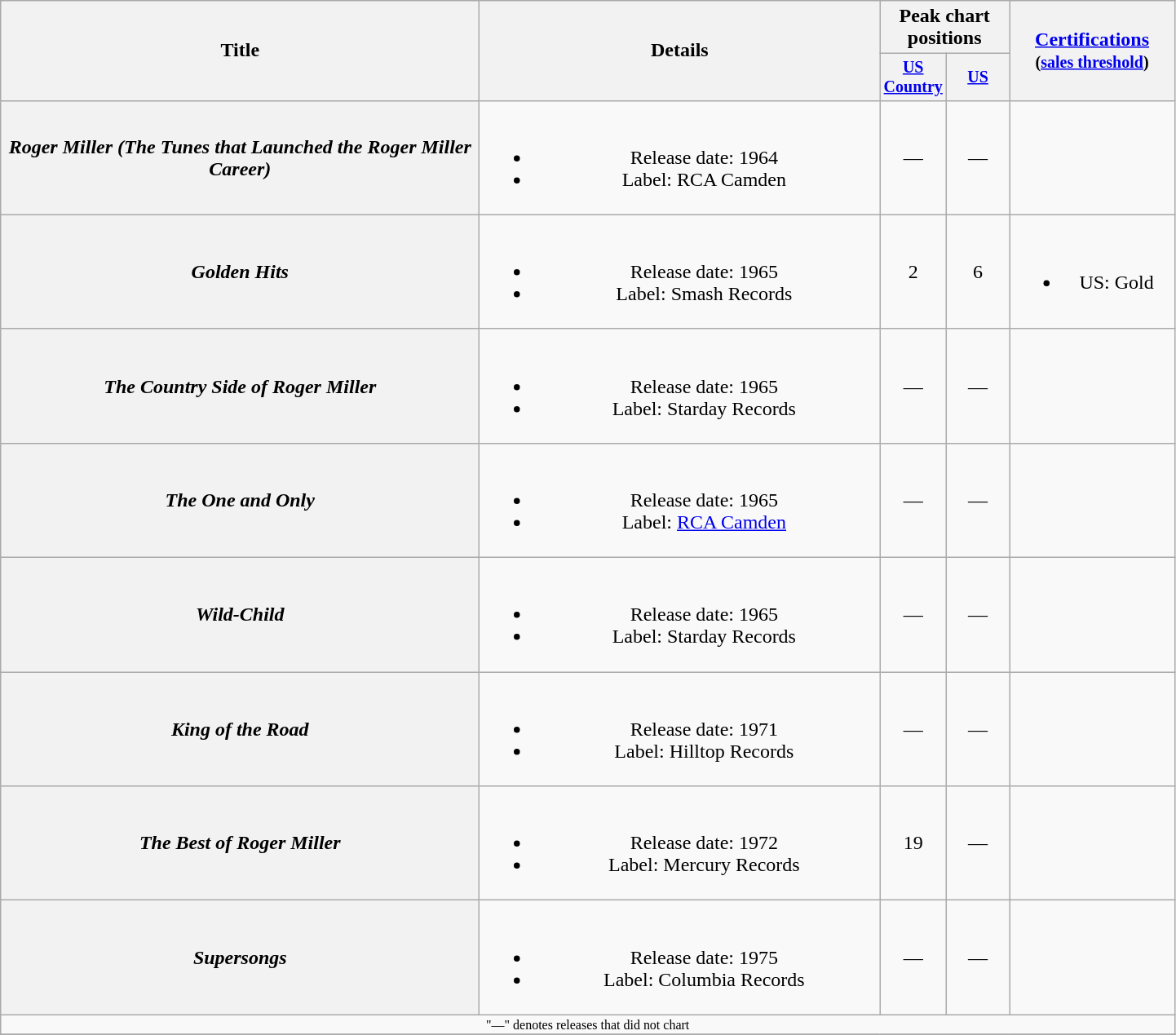<table class="wikitable plainrowheaders" style="text-align:center;">
<tr>
<th rowspan="2" style="width:24em;">Title</th>
<th rowspan="2" style="width:20em;">Details</th>
<th colspan="2">Peak chart<br>positions</th>
<th rowspan="2" style="width:8em;"><a href='#'>Certifications</a><br><small>(<a href='#'>sales threshold</a>)</small></th>
</tr>
<tr style="font-size:smaller;">
<th width="45"><a href='#'>US Country</a></th>
<th width="45"><a href='#'>US</a></th>
</tr>
<tr>
<th scope="row"><em>Roger Miller (The Tunes that Launched the Roger Miller Career)</em></th>
<td><br><ul><li>Release date: 1964</li><li>Label: RCA Camden</li></ul></td>
<td>—</td>
<td>—</td>
<td></td>
</tr>
<tr>
<th scope="row"><em>Golden Hits</em></th>
<td><br><ul><li>Release date: 1965</li><li>Label: Smash Records</li></ul></td>
<td>2</td>
<td>6</td>
<td><br><ul><li>US: Gold</li></ul></td>
</tr>
<tr>
<th scope="row"><em>The Country Side of Roger Miller</em></th>
<td><br><ul><li>Release date: 1965</li><li>Label: Starday Records</li></ul></td>
<td>—</td>
<td>—</td>
<td></td>
</tr>
<tr>
<th scope="row"><em>The One and Only</em></th>
<td><br><ul><li>Release date: 1965</li><li>Label: <a href='#'>RCA Camden</a></li></ul></td>
<td>—</td>
<td>—</td>
<td></td>
</tr>
<tr>
<th scope="row"><em>Wild-Child</em></th>
<td><br><ul><li>Release date: 1965</li><li>Label: Starday Records</li></ul></td>
<td>—</td>
<td>—</td>
<td></td>
</tr>
<tr>
<th scope="row"><em>King of the Road</em></th>
<td><br><ul><li>Release date: 1971</li><li>Label: Hilltop Records</li></ul></td>
<td>—</td>
<td>—</td>
<td></td>
</tr>
<tr>
<th scope="row"><em>The Best of Roger Miller</em></th>
<td><br><ul><li>Release date: 1972</li><li>Label: Mercury Records</li></ul></td>
<td>19</td>
<td>—</td>
<td></td>
</tr>
<tr>
<th scope="row"><em>Supersongs</em></th>
<td><br><ul><li>Release date: 1975</li><li>Label: Columbia Records</li></ul></td>
<td>—</td>
<td>—</td>
<td></td>
</tr>
<tr>
<td colspan="5" style="font-size: 8pt">"—" denotes releases that did not chart</td>
</tr>
<tr>
</tr>
</table>
